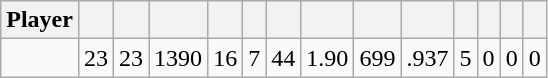<table class="wikitable sortable" style="text-align:center;">
<tr>
<th>Player</th>
<th></th>
<th></th>
<th></th>
<th></th>
<th></th>
<th></th>
<th></th>
<th></th>
<th></th>
<th></th>
<th></th>
<th></th>
<th></th>
</tr>
<tr>
<td></td>
<td>23</td>
<td>23</td>
<td>1390</td>
<td>16</td>
<td>7</td>
<td>44</td>
<td>1.90</td>
<td>699</td>
<td>.937</td>
<td>5</td>
<td>0</td>
<td>0</td>
<td>0</td>
</tr>
</table>
